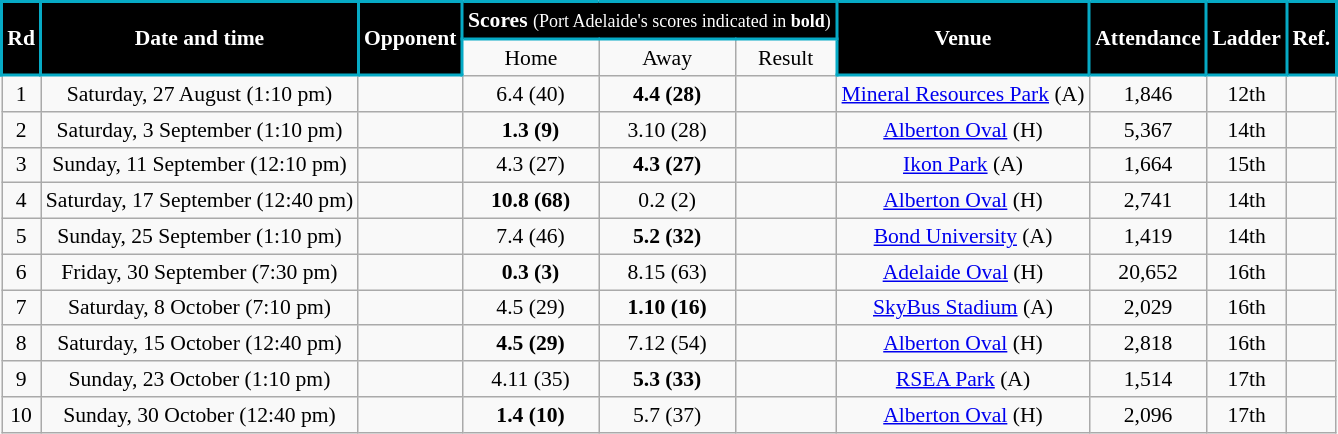<table class="wikitable" style="font-size:90%; text-align:center;">
<tr>
<td style="background:black; color:white; border: solid #06AAC5 2px" rowspan=2><strong>Rd</strong></td>
<td style="background:black; color:white; border: solid #06AAC5 2px" rowspan=2><strong>Date and time</strong></td>
<td style="background:black; color:white; border: solid #06AAC5 2px" rowspan=2><strong>Opponent</strong></td>
<td style="background:black; color:white; border: solid #06AAC5 2px" colspan=3><strong>Scores</strong> <small>(Port Adelaide's scores indicated in <strong>bold</strong>)</small></td>
<td style="background:black; color:white; border: solid #06AAC5 2px" rowspan=2><strong>Venue</strong></td>
<td style="background:black; color:white; border: solid #06AAC5 2px" rowspan=2><strong>Attendance</strong></td>
<td style="background:black; color:white; border: solid #06AAC5 2px" rowspan=2><strong>Ladder</strong></td>
<td style="background:black; color:white; border: solid #06AAC5 2px" rowspan=2><strong>Ref.</strong></td>
</tr>
<tr>
<td>Home</td>
<td>Away</td>
<td>Result</td>
</tr>
<tr>
<td>1</td>
<td>Saturday, 27 August (1:10 pm)</td>
<td></td>
<td>6.4 (40)</td>
<td><strong>4.4 (28)</strong></td>
<td></td>
<td><a href='#'>Mineral Resources Park</a> (A)</td>
<td>1,846</td>
<td>12th</td>
<td></td>
</tr>
<tr>
<td>2</td>
<td>Saturday, 3 September (1:10 pm)</td>
<td></td>
<td><strong>1.3 (9)</strong></td>
<td>3.10 (28)</td>
<td></td>
<td><a href='#'>Alberton Oval</a> (H)</td>
<td>5,367</td>
<td>14th</td>
<td></td>
</tr>
<tr>
<td>3</td>
<td>Sunday, 11 September (12:10 pm)</td>
<td></td>
<td>4.3 (27)</td>
<td><strong>4.3 (27)</strong></td>
<td></td>
<td><a href='#'>Ikon Park</a> (A)</td>
<td>1,664</td>
<td>15th</td>
<td></td>
</tr>
<tr>
<td>4</td>
<td>Saturday, 17 September (12:40 pm)</td>
<td></td>
<td><strong>10.8 (68)</strong></td>
<td>0.2 (2)</td>
<td></td>
<td><a href='#'>Alberton Oval</a> (H)</td>
<td>2,741</td>
<td>14th</td>
<td></td>
</tr>
<tr>
<td>5</td>
<td>Sunday, 25 September (1:10 pm)</td>
<td></td>
<td>7.4 (46)</td>
<td><strong>5.2 (32)</strong></td>
<td></td>
<td><a href='#'>Bond University</a> (A)</td>
<td>1,419</td>
<td>14th</td>
<td></td>
</tr>
<tr>
<td>6</td>
<td>Friday, 30 September (7:30 pm)</td>
<td></td>
<td><strong>0.3 (3)</strong></td>
<td>8.15 (63)</td>
<td></td>
<td><a href='#'>Adelaide Oval</a> (H)</td>
<td>20,652</td>
<td>16th</td>
<td></td>
</tr>
<tr>
<td>7</td>
<td>Saturday, 8 October (7:10 pm)</td>
<td></td>
<td>4.5 (29)</td>
<td><strong>1.10 (16)</strong></td>
<td></td>
<td><a href='#'>SkyBus Stadium</a> (A)</td>
<td>2,029</td>
<td>16th</td>
<td></td>
</tr>
<tr>
<td>8</td>
<td>Saturday, 15 October (12:40 pm)</td>
<td></td>
<td><strong>4.5 (29)</strong></td>
<td>7.12 (54)</td>
<td></td>
<td><a href='#'>Alberton Oval</a> (H)</td>
<td>2,818</td>
<td>16th</td>
<td></td>
</tr>
<tr>
<td>9</td>
<td>Sunday, 23 October (1:10 pm)</td>
<td></td>
<td>4.11 (35)</td>
<td><strong>5.3 (33)</strong></td>
<td></td>
<td><a href='#'>RSEA Park</a> (A)</td>
<td>1,514</td>
<td>17th</td>
<td></td>
</tr>
<tr>
<td>10</td>
<td>Sunday, 30 October (12:40 pm)</td>
<td></td>
<td><strong>1.4 (10)</strong></td>
<td>5.7 (37)</td>
<td></td>
<td><a href='#'>Alberton Oval</a> (H)</td>
<td>2,096</td>
<td>17th</td>
<td></td>
</tr>
</table>
